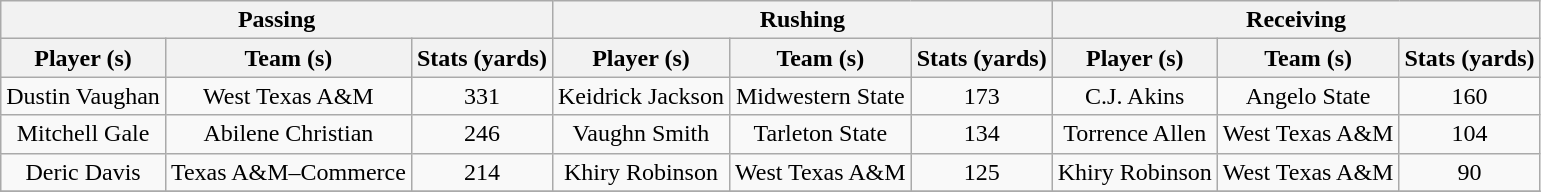<table class="wikitable sortable" style="text-align: center;">
<tr>
<th colspan="3">Passing</th>
<th colspan="3">Rushing</th>
<th colspan="3">Receiving</th>
</tr>
<tr>
<th>Player (s)</th>
<th>Team (s)</th>
<th>Stats (yards)</th>
<th>Player (s)</th>
<th>Team (s)</th>
<th>Stats (yards)</th>
<th>Player (s)</th>
<th>Team (s)</th>
<th>Stats (yards)</th>
</tr>
<tr>
<td>Dustin Vaughan</td>
<td style=>West Texas A&M</td>
<td>331</td>
<td>Keidrick Jackson</td>
<td style=>Midwestern State</td>
<td>173</td>
<td>C.J. Akins</td>
<td style=>Angelo State</td>
<td>160</td>
</tr>
<tr>
<td>Mitchell Gale</td>
<td style=>Abilene Christian</td>
<td>246</td>
<td>Vaughn Smith</td>
<td style=>Tarleton State</td>
<td>134</td>
<td>Torrence Allen</td>
<td style=>West Texas A&M</td>
<td>104</td>
</tr>
<tr>
<td>Deric Davis</td>
<td style=>Texas A&M–Commerce</td>
<td>214</td>
<td>Khiry Robinson</td>
<td style=>West Texas A&M</td>
<td>125</td>
<td>Khiry Robinson</td>
<td style=>West Texas A&M</td>
<td>90</td>
</tr>
<tr>
</tr>
</table>
